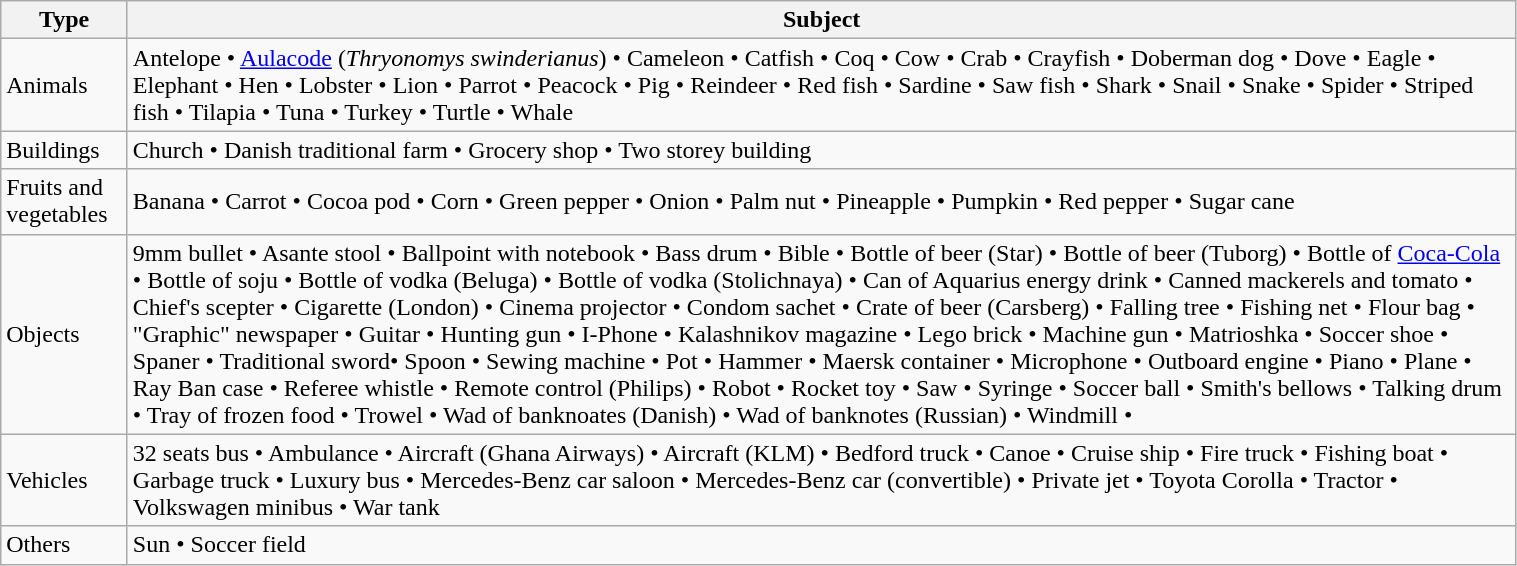<table class="wikitable" style="text-align:left; width:80%;">
<tr>
<th scope=col>Type</th>
<th scope=col>Subject</th>
</tr>
<tr>
<td>Animals</td>
<td>Antelope • <a href='#'>Aulacode</a> (<em>Thryonomys swinderianus</em>) • Cameleon • Catfish • Coq • Cow  • Crab • Crayfish • Doberman dog • Dove • Eagle • Elephant  • Hen • Lobster • Lion • Parrot  • Peacock • Pig • Reindeer • Red fish • Sardine • Saw fish • Shark • Snail  • Snake • Spider • Striped fish • Tilapia • Tuna • Turkey • Turtle  • Whale</td>
</tr>
<tr>
<td>Buildings</td>
<td>Church • Danish traditional farm • Grocery shop • Two storey building</td>
</tr>
<tr>
<td>Fruits and vegetables</td>
<td>Banana • Carrot • Cocoa pod • Corn • Green pepper • Onion • Palm nut • Pineapple • Pumpkin • Red pepper • Sugar cane</td>
</tr>
<tr>
<td>Objects</td>
<td>9mm bullet • Asante stool • Ballpoint with notebook • Bass drum • Bible • Bottle of beer (Star) • Bottle of beer (Tuborg) • Bottle of <a href='#'>Coca-Cola</a> • Bottle of soju • Bottle of vodka (Beluga) • Bottle of vodka (Stolichnaya) • Can of Aquarius energy drink • Canned mackerels and tomato • Chief's scepter  • Cigarette (London) • Cinema projector • Condom sachet • Crate of beer (Carsberg) • Falling tree • Fishing net • Flour bag • "Graphic" newspaper • Guitar • Hunting gun • I-Phone • Kalashnikov magazine • Lego brick • Machine gun • Matrioshka • Soccer shoe • Spaner • Traditional sword• Spoon • Sewing machine • Pot • Hammer • Maersk container • Microphone  • Outboard engine • Piano • Plane • Ray Ban case • Referee whistle • Remote control (Philips) • Robot • Rocket toy • Saw  • Syringe • Soccer ball • Smith's bellows • Talking drum • Tray of frozen food • Trowel • Wad of banknoates (Danish) • Wad of banknotes (Russian) • Windmill •</td>
</tr>
<tr>
<td>Vehicles</td>
<td>32 seats bus • Ambulance • Aircraft (Ghana Airways) • Aircraft (KLM) • Bedford truck • Canoe • Cruise ship • Fire truck • Fishing boat  • Garbage truck  • Luxury bus • Mercedes-Benz car saloon • Mercedes-Benz car (convertible) • Private jet • Toyota Corolla • Tractor • Volkswagen minibus • War tank</td>
</tr>
<tr>
<td>Others</td>
<td>Sun • Soccer field</td>
</tr>
</table>
